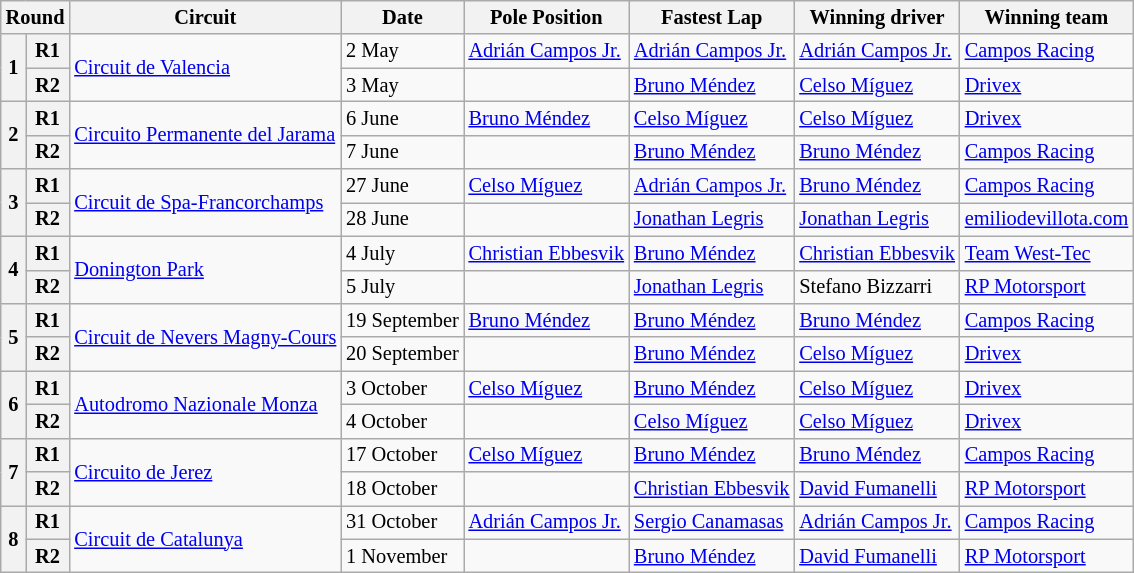<table class="wikitable" style="font-size: 85%;">
<tr>
<th colspan=2>Round</th>
<th>Circuit</th>
<th>Date</th>
<th>Pole Position</th>
<th>Fastest Lap</th>
<th>Winning driver</th>
<th>Winning team</th>
</tr>
<tr>
<th rowspan=2>1</th>
<th>R1</th>
<td rowspan=2> <a href='#'>Circuit de Valencia</a></td>
<td>2 May</td>
<td nowrap> <a href='#'>Adrián Campos Jr.</a></td>
<td nowrap> <a href='#'>Adrián Campos Jr.</a></td>
<td nowrap> <a href='#'>Adrián Campos Jr.</a></td>
<td> <a href='#'>Campos Racing</a></td>
</tr>
<tr>
<th>R2</th>
<td>3 May</td>
<td></td>
<td> <a href='#'>Bruno Méndez</a></td>
<td> <a href='#'>Celso Míguez</a></td>
<td> <a href='#'>Drivex</a></td>
</tr>
<tr>
<th rowspan=2>2</th>
<th>R1</th>
<td rowspan=2 nowrap> <a href='#'>Circuito Permanente del Jarama</a></td>
<td>6 June</td>
<td> <a href='#'>Bruno Méndez</a></td>
<td> <a href='#'>Celso Míguez</a></td>
<td> <a href='#'>Celso Míguez</a></td>
<td> <a href='#'>Drivex</a></td>
</tr>
<tr>
<th>R2</th>
<td>7 June</td>
<td></td>
<td> <a href='#'>Bruno Méndez</a></td>
<td> <a href='#'>Bruno Méndez</a></td>
<td> <a href='#'>Campos Racing</a></td>
</tr>
<tr>
<th rowspan=2>3</th>
<th>R1</th>
<td rowspan=2> <a href='#'>Circuit de Spa-Francorchamps</a></td>
<td>27 June</td>
<td> <a href='#'>Celso Míguez</a></td>
<td> <a href='#'>Adrián Campos Jr.</a></td>
<td> <a href='#'>Bruno Méndez</a></td>
<td> <a href='#'>Campos Racing</a></td>
</tr>
<tr>
<th>R2</th>
<td>28 June</td>
<td></td>
<td> <a href='#'>Jonathan Legris</a></td>
<td> <a href='#'>Jonathan Legris</a></td>
<td nowrap> <a href='#'>emiliodevillota.com</a></td>
</tr>
<tr>
<th rowspan=2>4</th>
<th>R1</th>
<td rowspan=2> <a href='#'>Donington Park</a></td>
<td>4 July</td>
<td nowrap> <a href='#'>Christian Ebbesvik</a></td>
<td> <a href='#'>Bruno Méndez</a></td>
<td nowrap> <a href='#'>Christian Ebbesvik</a></td>
<td> <a href='#'>Team West-Tec</a></td>
</tr>
<tr>
<th>R2</th>
<td>5 July</td>
<td></td>
<td> <a href='#'>Jonathan Legris</a></td>
<td> Stefano Bizzarri</td>
<td> <a href='#'>RP Motorsport</a></td>
</tr>
<tr>
<th rowspan=2>5</th>
<th>R1</th>
<td rowspan=2> <a href='#'>Circuit de Nevers Magny-Cours</a></td>
<td>19 September</td>
<td> <a href='#'>Bruno Méndez</a></td>
<td> <a href='#'>Bruno Méndez</a></td>
<td> <a href='#'>Bruno Méndez</a></td>
<td> <a href='#'>Campos Racing</a></td>
</tr>
<tr>
<th>R2</th>
<td nowrap>20 September</td>
<td></td>
<td> <a href='#'>Bruno Méndez</a></td>
<td> <a href='#'>Celso Míguez</a></td>
<td> <a href='#'>Drivex</a></td>
</tr>
<tr>
<th rowspan=2>6</th>
<th>R1</th>
<td rowspan=2> <a href='#'>Autodromo Nazionale Monza</a></td>
<td>3 October</td>
<td> <a href='#'>Celso Míguez</a></td>
<td> <a href='#'>Bruno Méndez</a></td>
<td> <a href='#'>Celso Míguez</a></td>
<td> <a href='#'>Drivex</a></td>
</tr>
<tr>
<th>R2</th>
<td>4 October</td>
<td></td>
<td> <a href='#'>Celso Míguez</a></td>
<td> <a href='#'>Celso Míguez</a></td>
<td> <a href='#'>Drivex</a></td>
</tr>
<tr>
<th rowspan=2>7</th>
<th>R1</th>
<td rowspan=2> <a href='#'>Circuito de Jerez</a></td>
<td>17 October</td>
<td> <a href='#'>Celso Míguez</a></td>
<td> <a href='#'>Bruno Méndez</a></td>
<td> <a href='#'>Bruno Méndez</a></td>
<td> <a href='#'>Campos Racing</a></td>
</tr>
<tr>
<th>R2</th>
<td>18 October</td>
<td></td>
<td> <a href='#'>Christian Ebbesvik</a></td>
<td> <a href='#'>David Fumanelli</a></td>
<td> <a href='#'>RP Motorsport</a></td>
</tr>
<tr>
<th rowspan=2>8</th>
<th>R1</th>
<td rowspan=2> <a href='#'>Circuit de Catalunya</a></td>
<td>31 October</td>
<td> <a href='#'>Adrián Campos Jr.</a></td>
<td nowrap> <a href='#'>Sergio Canamasas</a></td>
<td> <a href='#'>Adrián Campos Jr.</a></td>
<td> <a href='#'>Campos Racing</a></td>
</tr>
<tr>
<th>R2</th>
<td>1 November</td>
<td></td>
<td> <a href='#'>Bruno Méndez</a></td>
<td> <a href='#'>David Fumanelli</a></td>
<td> <a href='#'>RP Motorsport</a></td>
</tr>
</table>
